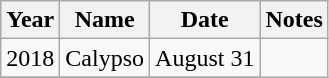<table class="wikitable">
<tr>
<th>Year</th>
<th>Name</th>
<th>Date</th>
<th>Notes</th>
</tr>
<tr>
<td>2018</td>
<td>Calypso</td>
<td>August 31</td>
</tr>
<tr>
</tr>
</table>
